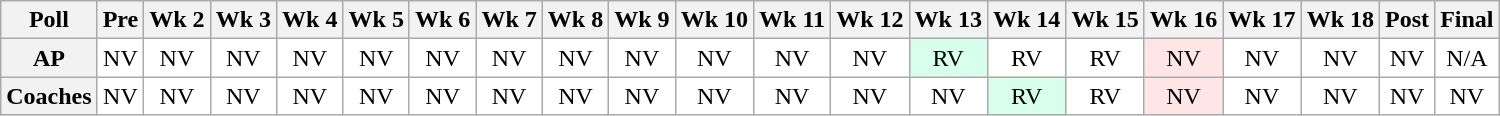<table class="wikitable" style="white-space:nowrap;text-align:center;">
<tr>
<th>Poll</th>
<th>Pre</th>
<th>Wk 2</th>
<th>Wk 3</th>
<th>Wk 4</th>
<th>Wk 5</th>
<th>Wk 6</th>
<th>Wk 7</th>
<th>Wk 8</th>
<th>Wk 9</th>
<th>Wk 10</th>
<th>Wk 11</th>
<th>Wk 12</th>
<th>Wk 13</th>
<th>Wk 14</th>
<th>Wk 15</th>
<th>Wk 16</th>
<th>Wk 17</th>
<th>Wk 18</th>
<th>Post</th>
<th>Final</th>
</tr>
<tr>
<th>AP</th>
<td style="background:#FFF;">NV</td>
<td style="background:#FFF;">NV</td>
<td style="background:#FFF;">NV</td>
<td style="background:#FFF;">NV</td>
<td style="background:#FFF;">NV</td>
<td style="background:#FFF;">NV</td>
<td style="background:#FFF;">NV</td>
<td style="background:#FFF;">NV</td>
<td style="background:#FFF;">NV</td>
<td style="background:#FFF;">NV</td>
<td style="background:#FFF;">NV</td>
<td style="background:#FFF;">NV</td>
<td style="background:#D8FFEB;">RV</td>
<td style="background:#FFF;">RV</td>
<td style="background:#FFF;">RV</td>
<td style="background:#FFE6E6;">NV</td>
<td style="background:#FFF;">NV</td>
<td style="background:#FFF;">NV</td>
<td style="background:#FFF;">NV</td>
<td style="background:#FFF;">N/A</td>
</tr>
<tr>
<th>Coaches</th>
<td style="background:#FFF;">NV</td>
<td style="background:#FFF;">NV</td>
<td style="background:#FFF;">NV</td>
<td style="background:#FFF;">NV</td>
<td style="background:#FFF;">NV</td>
<td style="background:#FFF;">NV</td>
<td style="background:#FFF;">NV</td>
<td style="background:#FFF;">NV</td>
<td style="background:#FFF;">NV</td>
<td style="background:#FFF;">NV</td>
<td style="background:#FFF;">NV</td>
<td style="background:#FFF;">NV</td>
<td style="background:#FFF;">NV</td>
<td style="background:#D8FFEB;">RV</td>
<td style="background:#FFF;">RV</td>
<td style="background:#FFE6E6;">NV</td>
<td style="background:#FFF;">NV</td>
<td style="background:#FFF;">NV</td>
<td style="background:#FFF;">NV</td>
<td style="background:#FFF;">NV</td>
</tr>
</table>
